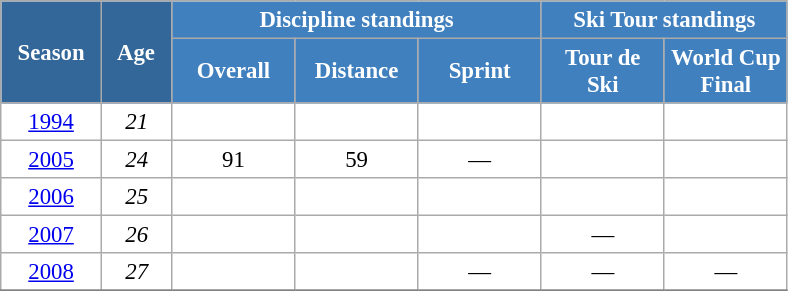<table class="wikitable" style="font-size:95%; text-align:center; border:grey solid 1px; border-collapse:collapse; background:#ffffff;">
<tr>
<th style="background-color:#369; color:white; width:60px;" rowspan="2"> Season </th>
<th style="background-color:#369; color:white; width:40px;" rowspan="2"> Age </th>
<th style="background-color:#4180be; color:white;" colspan="3">Discipline standings</th>
<th style="background-color:#4180be; color:white;" colspan="2">Ski Tour standings</th>
</tr>
<tr>
<th style="background-color:#4180be; color:white; width:75px;">Overall</th>
<th style="background-color:#4180be; color:white; width:75px;">Distance</th>
<th style="background-color:#4180be; color:white; width:75px;">Sprint</th>
<th style="background-color:#4180be; color:white; width:75px;">Tour de<br>Ski</th>
<th style="background-color:#4180be; color:white; width:75px;">World Cup<br>Final</th>
</tr>
<tr>
<td><a href='#'>1994</a></td>
<td><em>21</em></td>
<td></td>
<td></td>
<td></td>
<td></td>
<td></td>
</tr>
<tr>
<td><a href='#'>2005</a></td>
<td><em>24</em></td>
<td>91</td>
<td>59</td>
<td>—</td>
<td></td>
<td></td>
</tr>
<tr>
<td><a href='#'>2006</a></td>
<td><em>25</em></td>
<td></td>
<td></td>
<td></td>
<td></td>
<td></td>
</tr>
<tr>
<td><a href='#'>2007</a></td>
<td><em>26</em></td>
<td></td>
<td></td>
<td></td>
<td>—</td>
<td></td>
</tr>
<tr>
<td><a href='#'>2008</a></td>
<td><em>27</em></td>
<td></td>
<td></td>
<td>—</td>
<td>—</td>
<td>—</td>
</tr>
<tr>
</tr>
</table>
